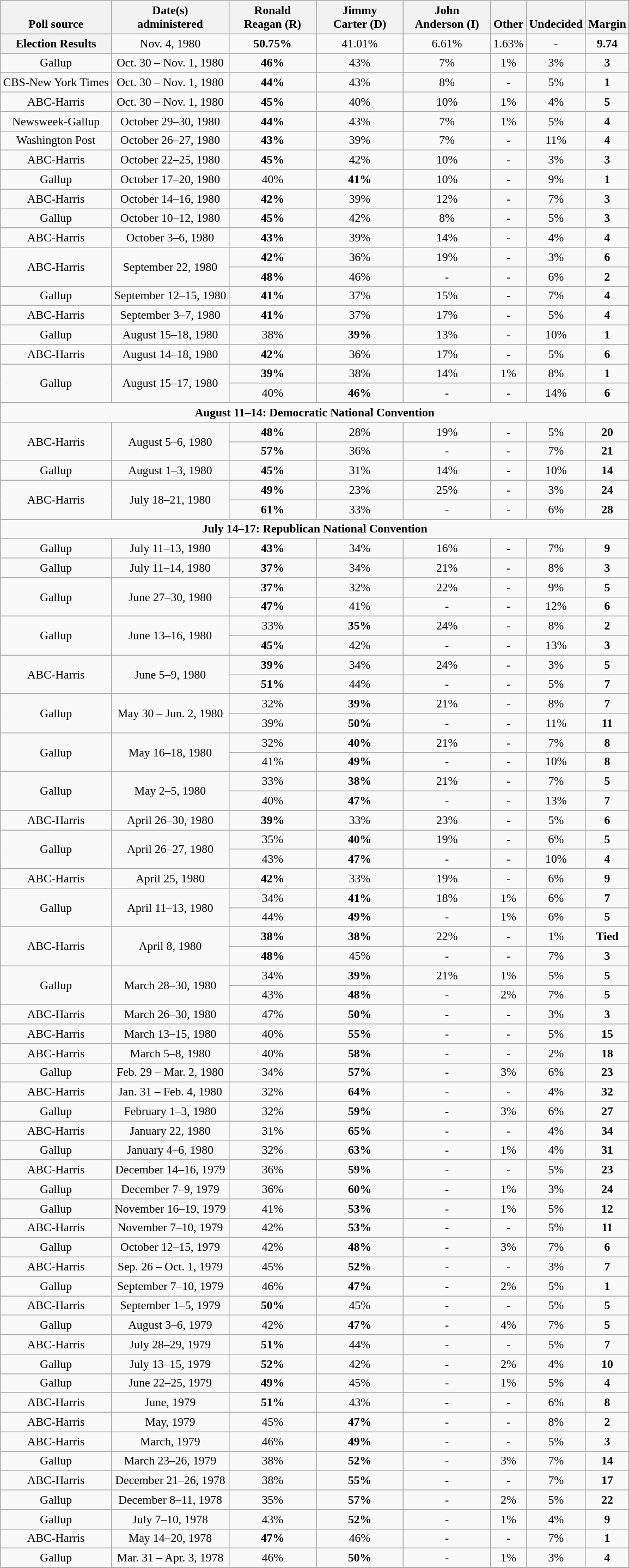<table class="wikitable sortable mw-collapsible mw-collapsed" style="text-align:center;font-size:90%;line-height:17px">
<tr valign= bottom>
<th>Poll source</th>
<th>Date(s)<br>administered</th>
<th class="unsortable" style="width:100px;">Ronald<br>Reagan (R)</th>
<th class="unsortable" style="width:100px;">Jimmy<br>Carter (D)</th>
<th class="unsortable" style="width:100px;">John<br>Anderson (I)</th>
<th class="unsortable">Other</th>
<th class="unsortable">Undecided</th>
<th>Margin</th>
</tr>
<tr>
<th><strong>Election Results</strong></th>
<td>Nov. 4, 1980</td>
<td align="center" ><strong>50.75%</strong></td>
<td align="center">41.01%</td>
<td align="center">6.61%</td>
<td align="center">1.63%</td>
<td align="center">-</td>
<td><strong>9.74</strong></td>
</tr>
<tr>
<td align="center">Gallup</td>
<td align="center">Oct. 30 – Nov. 1, 1980</td>
<td><strong>46%</strong></td>
<td align="center">43%</td>
<td align="center">7%</td>
<td align="center">1%</td>
<td align="center">3%</td>
<td><strong>3</strong></td>
</tr>
<tr>
<td align="center">CBS-New York Times</td>
<td align="center">Oct. 30 – Nov. 1, 1980</td>
<td><strong>44%</strong></td>
<td align="center">43%</td>
<td align="center">8%</td>
<td align="center">-</td>
<td align="center">5%</td>
<td><strong>1</strong></td>
</tr>
<tr>
<td align="center">ABC-Harris</td>
<td align="center">Oct. 30 – Nov. 1, 1980</td>
<td><strong>45%</strong></td>
<td align="center">40%</td>
<td align="center">10%</td>
<td align="center">1%</td>
<td align="center">4%</td>
<td><strong>5</strong></td>
</tr>
<tr>
<td align="center">Newsweek-Gallup</td>
<td align="center">October 29–30, 1980</td>
<td><strong>44%</strong></td>
<td align="center">43%</td>
<td align="center">7%</td>
<td align="center">1%</td>
<td align="center">5%</td>
<td><strong>4</strong></td>
</tr>
<tr>
<td align="center">Washington Post</td>
<td align="center">October 26–27, 1980</td>
<td><strong>43%</strong></td>
<td align="center">39%</td>
<td align="center">7%</td>
<td align="center">-</td>
<td align="center">11%</td>
<td><strong>4</strong></td>
</tr>
<tr>
<td align="center">ABC-Harris</td>
<td align="center">October 22–25, 1980</td>
<td><strong>45%</strong></td>
<td align="center">42%</td>
<td align="center">10%</td>
<td align="center">-</td>
<td align="center">3%</td>
<td><strong>3</strong></td>
</tr>
<tr>
<td align="center">Gallup</td>
<td align="center">October 17–20, 1980</td>
<td align="center">40%</td>
<td><strong>41%</strong></td>
<td align="center">10%</td>
<td align="center">-</td>
<td align="center">9%</td>
<td><strong>1</strong></td>
</tr>
<tr>
<td align="center">ABC-Harris</td>
<td align="center">October 14–16, 1980</td>
<td><strong>42%</strong></td>
<td align="center">39%</td>
<td align="center">12%</td>
<td align="center">-</td>
<td align="center">7%</td>
<td><strong>3</strong></td>
</tr>
<tr>
<td align="center">Gallup</td>
<td align="center">October 10–12, 1980</td>
<td><strong>45%</strong></td>
<td align="center">42%</td>
<td align="center">8%</td>
<td align="center">-</td>
<td align="center">5%</td>
<td><strong>3</strong></td>
</tr>
<tr>
<td align="center">ABC-Harris</td>
<td align="center">October 3–6, 1980</td>
<td><strong>43%</strong></td>
<td align="center">39%</td>
<td align="center">14%</td>
<td align="center">-</td>
<td align="center">4%</td>
<td><strong>4</strong></td>
</tr>
<tr>
<td rowspan=2 align="center">ABC-Harris</td>
<td rowspan=2 align="center">September 22, 1980</td>
<td><strong>42%</strong></td>
<td align="center">36%</td>
<td align="center">19%</td>
<td align="center">-</td>
<td align="center">3%</td>
<td><strong>6</strong></td>
</tr>
<tr>
<td><strong>48%</strong></td>
<td align="center">46%</td>
<td align="center">-</td>
<td align="center">-</td>
<td align="center">6%</td>
<td><strong>2</strong></td>
</tr>
<tr>
<td align="center">Gallup</td>
<td align="center">September 12–15, 1980</td>
<td><strong>41%</strong></td>
<td align="center">37%</td>
<td align="center">15%</td>
<td align="center">-</td>
<td align="center">7%</td>
<td><strong>4</strong></td>
</tr>
<tr>
<td align="center">ABC-Harris</td>
<td align="center">September 3–7, 1980</td>
<td><strong>41%</strong></td>
<td align="center">37%</td>
<td align="center">17%</td>
<td align="center">-</td>
<td align="center">5%</td>
<td><strong>4</strong></td>
</tr>
<tr>
<td align="center">Gallup</td>
<td align="center">August 15–18, 1980</td>
<td align="center">38%</td>
<td><strong>39%</strong></td>
<td align="center">13%</td>
<td align="center">-</td>
<td align="center">10%</td>
<td><strong>1</strong></td>
</tr>
<tr>
<td align="center">ABC-Harris</td>
<td align="center">August 14–18, 1980</td>
<td><strong>42%</strong></td>
<td align="center">36%</td>
<td align="center">17%</td>
<td align="center">-</td>
<td align="center">5%</td>
<td><strong>6</strong></td>
</tr>
<tr>
<td rowspan=2 align="center">Gallup</td>
<td rowspan=2 align="center">August 15–17, 1980</td>
<td><strong>39%</strong></td>
<td align="center">38%</td>
<td align="center">14%</td>
<td align="center">1%</td>
<td align="center">8%</td>
<td><strong>1</strong></td>
</tr>
<tr>
<td align="center">40%</td>
<td><strong>46%</strong></td>
<td align="center">-</td>
<td align="center">-</td>
<td align="center">14%</td>
<td><strong>6</strong></td>
</tr>
<tr>
<td colspan="10"  align="center"><strong>August 11–14: Democratic National Convention</strong></td>
</tr>
<tr>
<td rowspan=2 align="center">ABC-Harris</td>
<td rowspan=2 align="center">August 5–6, 1980</td>
<td><strong>48%</strong></td>
<td align="center">28%</td>
<td align="center">19%</td>
<td align="center">-</td>
<td align="center">5%</td>
<td><strong>20</strong></td>
</tr>
<tr>
<td><strong>57%</strong></td>
<td align="center">36%</td>
<td align="center">-</td>
<td align="center">-</td>
<td align="center">7%</td>
<td><strong>21</strong></td>
</tr>
<tr>
<td align="center">Gallup</td>
<td align="center">August 1–3, 1980</td>
<td><strong>45%</strong></td>
<td align="center">31%</td>
<td align="center">14%</td>
<td align="center">-</td>
<td align="center">10%</td>
<td><strong>14</strong></td>
</tr>
<tr>
<td rowspan=2 align="center">ABC-Harris</td>
<td rowspan=2 align="center">July 18–21, 1980</td>
<td><strong>49%</strong></td>
<td align="center">23%</td>
<td align="center">25%</td>
<td align="center">-</td>
<td align="center">3%</td>
<td><strong>24</strong></td>
</tr>
<tr>
<td><strong>61%</strong></td>
<td align="center">33%</td>
<td align="center">-</td>
<td align="center">-</td>
<td align="center">6%</td>
<td><strong>28</strong></td>
</tr>
<tr>
<td colspan="10"  align="center"><strong>July 14–17: Republican National Convention</strong></td>
</tr>
<tr>
<td align="center">Gallup</td>
<td align="center">July 11–13, 1980</td>
<td><strong>43%</strong></td>
<td align="center">34%</td>
<td align="center">16%</td>
<td align="center">-</td>
<td align="center">7%</td>
<td><strong>9</strong></td>
</tr>
<tr>
<td align="center">Gallup</td>
<td align="center">July 11–14, 1980</td>
<td><strong>37%</strong></td>
<td align="center">34%</td>
<td align="center">21%</td>
<td align="center">-</td>
<td align="center">8%</td>
<td><strong>3</strong></td>
</tr>
<tr>
<td rowspan=2 align="center">Gallup</td>
<td rowspan=2 align="center">June 27–30, 1980</td>
<td><strong>37%</strong></td>
<td align="center">32%</td>
<td align="center">22%</td>
<td align="center">-</td>
<td align="center">9%</td>
<td><strong>5</strong></td>
</tr>
<tr>
<td><strong>47%</strong></td>
<td align="center">41%</td>
<td align="center">-</td>
<td align="center">-</td>
<td align="center">12%</td>
<td><strong>6</strong></td>
</tr>
<tr>
<td rowspan=2 align="center">Gallup</td>
<td rowspan=2 align="center">June 13–16, 1980</td>
<td align="center">33%</td>
<td><strong>35%</strong></td>
<td align="center">24%</td>
<td align="center">-</td>
<td align="center">8%</td>
<td><strong>2</strong></td>
</tr>
<tr>
<td><strong>45%</strong></td>
<td align="center">42%</td>
<td align="center">-</td>
<td align="center">-</td>
<td align="center">13%</td>
<td><strong>3</strong></td>
</tr>
<tr>
<td rowspan=2 align="center">ABC-Harris</td>
<td rowspan=2 align="center">June 5–9, 1980</td>
<td><strong>39%</strong></td>
<td align="center">34%</td>
<td align="center">24%</td>
<td align="center">-</td>
<td align="center">3%</td>
<td><strong>5</strong></td>
</tr>
<tr>
<td><strong>51%</strong></td>
<td align="center">44%</td>
<td align="center">-</td>
<td align="center">-</td>
<td align="center">5%</td>
<td><strong>7</strong></td>
</tr>
<tr>
<td rowspan=2 align="center">Gallup</td>
<td rowspan=2 align="center">May 30 – Jun. 2, 1980</td>
<td align="center">32%</td>
<td><strong>39%</strong></td>
<td align="center">21%</td>
<td align="center">-</td>
<td align="center">8%</td>
<td><strong>7</strong></td>
</tr>
<tr>
<td align="center">39%</td>
<td><strong>50%</strong></td>
<td align="center">-</td>
<td align="center">-</td>
<td align="center">11%</td>
<td><strong>11</strong></td>
</tr>
<tr>
<td rowspan=2 align="center">Gallup</td>
<td rowspan=2 align="center">May 16–18, 1980</td>
<td align="center">32%</td>
<td><strong>40%</strong></td>
<td align="center">21%</td>
<td align="center">-</td>
<td align="center">7%</td>
<td><strong>8</strong></td>
</tr>
<tr>
<td align="center">41%</td>
<td><strong>49%</strong></td>
<td align="center">-</td>
<td align="center">-</td>
<td align="center">10%</td>
<td><strong>8</strong></td>
</tr>
<tr>
<td rowspan=2 align="center">Gallup</td>
<td rowspan=2 align="center">May 2–5, 1980</td>
<td align="center">33%</td>
<td><strong>38%</strong></td>
<td align="center">21%</td>
<td align="center">-</td>
<td align="center">7%</td>
<td><strong>5</strong></td>
</tr>
<tr>
<td align="center">40%</td>
<td><strong>47%</strong></td>
<td align="center">-</td>
<td align="center">-</td>
<td align="center">13%</td>
<td><strong>7</strong></td>
</tr>
<tr>
<td align="center">ABC-Harris</td>
<td align="center">April 26–30, 1980</td>
<td><strong>39%</strong></td>
<td align="center">33%</td>
<td align="center">23%</td>
<td align="center">-</td>
<td align="center">5%</td>
<td><strong>6</strong></td>
</tr>
<tr>
<td rowspan=2 align="center">Gallup</td>
<td rowspan=2 align="center">April 26–27, 1980</td>
<td align="center">35%</td>
<td><strong>40%</strong></td>
<td align="center">19%</td>
<td align="center">-</td>
<td align="center">6%</td>
<td><strong>5</strong></td>
</tr>
<tr>
<td align="center">43%</td>
<td><strong>47%</strong></td>
<td align="center">-</td>
<td align="center">-</td>
<td align="center">10%</td>
<td><strong>4</strong></td>
</tr>
<tr>
<td align="center">ABC-Harris</td>
<td align="center">April 25, 1980</td>
<td><strong>42%</strong></td>
<td align="center">33%</td>
<td align="center">19%</td>
<td align="center">-</td>
<td align="center">6%</td>
<td><strong>9</strong></td>
</tr>
<tr>
<td rowspan=2 align="center">Gallup</td>
<td rowspan=2 align="center">April 11–13, 1980</td>
<td align="center">34%</td>
<td><strong>41%</strong></td>
<td align="center">18%</td>
<td align="center">1%</td>
<td align="center">6%</td>
<td><strong>7</strong></td>
</tr>
<tr>
<td align="center">44%</td>
<td><strong>49%</strong></td>
<td align="center">-</td>
<td align="center">1%</td>
<td align="center">6%</td>
<td><strong>5</strong></td>
</tr>
<tr>
<td rowspan=2 align="center">ABC-Harris</td>
<td rowspan=2 align="center">April 8, 1980</td>
<td><strong>38%</strong></td>
<td><strong>38%</strong></td>
<td align="center">22%</td>
<td align="center">-</td>
<td align="center">1%</td>
<td align="center"><strong>Tied</strong></td>
</tr>
<tr>
<td><strong>48%</strong></td>
<td align="center">45%</td>
<td align="center">-</td>
<td align="center">-</td>
<td align="center">7%</td>
<td><strong>3</strong></td>
</tr>
<tr>
<td rowspan=2 align="center">Gallup</td>
<td rowspan=2 align="center">March 28–30, 1980</td>
<td align="center">34%</td>
<td><strong>39%</strong></td>
<td align="center">21%</td>
<td align="center">1%</td>
<td align="center">5%</td>
<td><strong>5</strong></td>
</tr>
<tr>
<td align="center">43%</td>
<td><strong>48%</strong></td>
<td align="center">-</td>
<td align="center">2%</td>
<td align="center">7%</td>
<td><strong>5</strong></td>
</tr>
<tr>
<td align="center">ABC-Harris</td>
<td align="center">March 26–30, 1980</td>
<td align="center">47%</td>
<td><strong>50%</strong></td>
<td align="center">-</td>
<td align="center">-</td>
<td align="center">3%</td>
<td><strong>3</strong></td>
</tr>
<tr>
<td align="center">ABC-Harris</td>
<td align="center">March 13–15, 1980</td>
<td align="center">40%</td>
<td><strong>55%</strong></td>
<td align="center">-</td>
<td align="center">-</td>
<td align="center">5%</td>
<td><strong>15</strong></td>
</tr>
<tr>
<td align="center">ABC-Harris</td>
<td align="center">March 5–8, 1980</td>
<td align="center">40%</td>
<td><strong>58%</strong></td>
<td align="center">-</td>
<td align="center">-</td>
<td align="center">2%</td>
<td><strong>18</strong></td>
</tr>
<tr>
<td align="center">Gallup</td>
<td align="center">Feb. 29 – Mar. 2, 1980</td>
<td align="center">34%</td>
<td><strong>57%</strong></td>
<td align="center">-</td>
<td align="center">3%</td>
<td align="center">6%</td>
<td><strong>23</strong></td>
</tr>
<tr>
<td align="center">ABC-Harris</td>
<td align="center">Jan. 31 – Feb. 4, 1980</td>
<td align="center">32%</td>
<td><strong>64%</strong></td>
<td align="center">-</td>
<td align="center">-</td>
<td align="center">4%</td>
<td><strong>32</strong></td>
</tr>
<tr>
<td align="center">Gallup</td>
<td align="center">February 1–3, 1980</td>
<td align="center">32%</td>
<td><strong>59%</strong></td>
<td align="center">-</td>
<td align="center">3%</td>
<td align="center">6%</td>
<td><strong>27</strong></td>
</tr>
<tr>
<td align="center">ABC-Harris</td>
<td align="center">January 22, 1980</td>
<td align="center">31%</td>
<td><strong>65%</strong></td>
<td align="center">-</td>
<td align="center">-</td>
<td align="center">4%</td>
<td><strong>34</strong></td>
</tr>
<tr>
<td align="center">Gallup</td>
<td align="center">January 4–6, 1980</td>
<td align="center">32%</td>
<td><strong>63%</strong></td>
<td align="center">-</td>
<td align="center">1%</td>
<td align="center">4%</td>
<td><strong>31</strong></td>
</tr>
<tr>
<td align="center">ABC-Harris</td>
<td align="center">December 14–16, 1979</td>
<td align="center">36%</td>
<td><strong>59%</strong></td>
<td align="center">-</td>
<td align="center">-</td>
<td align="center">5%</td>
<td><strong>23</strong></td>
</tr>
<tr>
<td align="center">Gallup</td>
<td align="center">December 7–9, 1979</td>
<td align="center">36%</td>
<td><strong>60%</strong></td>
<td align="center">-</td>
<td align="center">1%</td>
<td align="center">3%</td>
<td><strong>24</strong></td>
</tr>
<tr>
<td align="center">Gallup</td>
<td align="center">November 16–19, 1979</td>
<td align="center">41%</td>
<td><strong>53%</strong></td>
<td align="center">-</td>
<td align="center">1%</td>
<td align="center">5%</td>
<td><strong>12</strong></td>
</tr>
<tr>
<td align="center">ABC-Harris</td>
<td align="center">November 7–10, 1979</td>
<td align="center">42%</td>
<td><strong>53%</strong></td>
<td align="center">-</td>
<td align="center">-</td>
<td align="center">5%</td>
<td><strong>11</strong></td>
</tr>
<tr>
<td align="center">Gallup</td>
<td align="center">October 12–15, 1979</td>
<td align="center">42%</td>
<td><strong>48%</strong></td>
<td align="center">-</td>
<td align="center">3%</td>
<td align="center">7%</td>
<td><strong>6</strong></td>
</tr>
<tr>
<td align="center">ABC-Harris</td>
<td align="center">Sep. 26 – Oct. 1, 1979</td>
<td align="center">45%</td>
<td><strong>52%</strong></td>
<td align="center">-</td>
<td align="center">-</td>
<td align="center">3%</td>
<td><strong>7</strong></td>
</tr>
<tr>
<td align="center">Gallup</td>
<td align="center">September 7–10, 1979</td>
<td align="center">46%</td>
<td><strong>47%</strong></td>
<td align="center">-</td>
<td align="center">2%</td>
<td align="center">5%</td>
<td><strong>1</strong></td>
</tr>
<tr>
<td align="center">ABC-Harris</td>
<td align="center">September 1–5, 1979</td>
<td><strong>50%</strong></td>
<td align="center">45%</td>
<td align="center">-</td>
<td align="center">-</td>
<td align="center">5%</td>
<td><strong>5</strong></td>
</tr>
<tr>
<td align="center">Gallup</td>
<td align="center">August 3–6, 1979</td>
<td align="center">42%</td>
<td><strong>47%</strong></td>
<td align="center">-</td>
<td align="center">4%</td>
<td align="center">7%</td>
<td><strong>5</strong></td>
</tr>
<tr>
<td align="center">ABC-Harris</td>
<td align="center">July 28–29, 1979</td>
<td><strong>51%</strong></td>
<td align="center">44%</td>
<td align="center">-</td>
<td align="center">-</td>
<td align="center">5%</td>
<td><strong>7</strong></td>
</tr>
<tr>
<td align="center">Gallup</td>
<td align="center">July 13–15, 1979</td>
<td><strong>52%</strong></td>
<td align="center">42%</td>
<td align="center">-</td>
<td align="center">2%</td>
<td align="center">4%</td>
<td><strong>10</strong></td>
</tr>
<tr>
<td align="center">Gallup</td>
<td align="center">June 22–25, 1979</td>
<td><strong>49%</strong></td>
<td align="center">45%</td>
<td align="center">-</td>
<td align="center">1%</td>
<td align="center">5%</td>
<td><strong>4</strong></td>
</tr>
<tr>
<td align="center">ABC-Harris</td>
<td align="center">June, 1979</td>
<td><strong>51%</strong></td>
<td align="center">43%</td>
<td align="center">-</td>
<td align="center">-</td>
<td align="center">6%</td>
<td><strong>8</strong></td>
</tr>
<tr>
<td align="center">ABC-Harris</td>
<td align="center">May, 1979</td>
<td align="center">45%</td>
<td><strong>47%</strong></td>
<td align="center">-</td>
<td align="center">-</td>
<td align="center">8%</td>
<td><strong>2</strong></td>
</tr>
<tr>
<td align="center">ABC-Harris</td>
<td align="center">March, 1979</td>
<td align="center">46%</td>
<td><strong>49%</strong></td>
<td align="center">-</td>
<td align="center">-</td>
<td align="center">5%</td>
<td><strong>3</strong></td>
</tr>
<tr>
<td align="center">Gallup</td>
<td align="center">March 23–26, 1979</td>
<td align="center">38%</td>
<td><strong>52%</strong></td>
<td align="center">-</td>
<td align="center">3%</td>
<td align="center">7%</td>
<td><strong>14</strong></td>
</tr>
<tr>
<td align="center">ABC-Harris</td>
<td align="center">December 21–26, 1978</td>
<td align="center">38%</td>
<td><strong>55%</strong></td>
<td align="center">-</td>
<td align="center">-</td>
<td align="center">7%</td>
<td><strong>17</strong></td>
</tr>
<tr>
<td align="center">Gallup</td>
<td align="center">December 8–11, 1978</td>
<td align="center">35%</td>
<td><strong>57%</strong></td>
<td align="center">-</td>
<td align="center">2%</td>
<td align="center">5%</td>
<td><strong>22</strong></td>
</tr>
<tr>
<td align="center">Gallup</td>
<td align="center">July 7–10, 1978</td>
<td align="center">43%</td>
<td><strong>52%</strong></td>
<td align="center">-</td>
<td align="center">1%</td>
<td align="center">4%</td>
<td><strong>9</strong></td>
</tr>
<tr>
<td align="center">ABC-Harris</td>
<td align="center">May 14–20, 1978</td>
<td><strong>47%</strong></td>
<td align="center">46%</td>
<td align="center">-</td>
<td align="center">-</td>
<td align="center">7%</td>
<td><strong>1</strong></td>
</tr>
<tr>
<td align="center">Gallup</td>
<td align="center">Mar. 31 – Apr. 3, 1978</td>
<td align="center">46%</td>
<td><strong>50%</strong></td>
<td align="center">-</td>
<td align="center">1%</td>
<td align="center">3%</td>
<td><strong>4</strong></td>
</tr>
<tr>
</tr>
</table>
